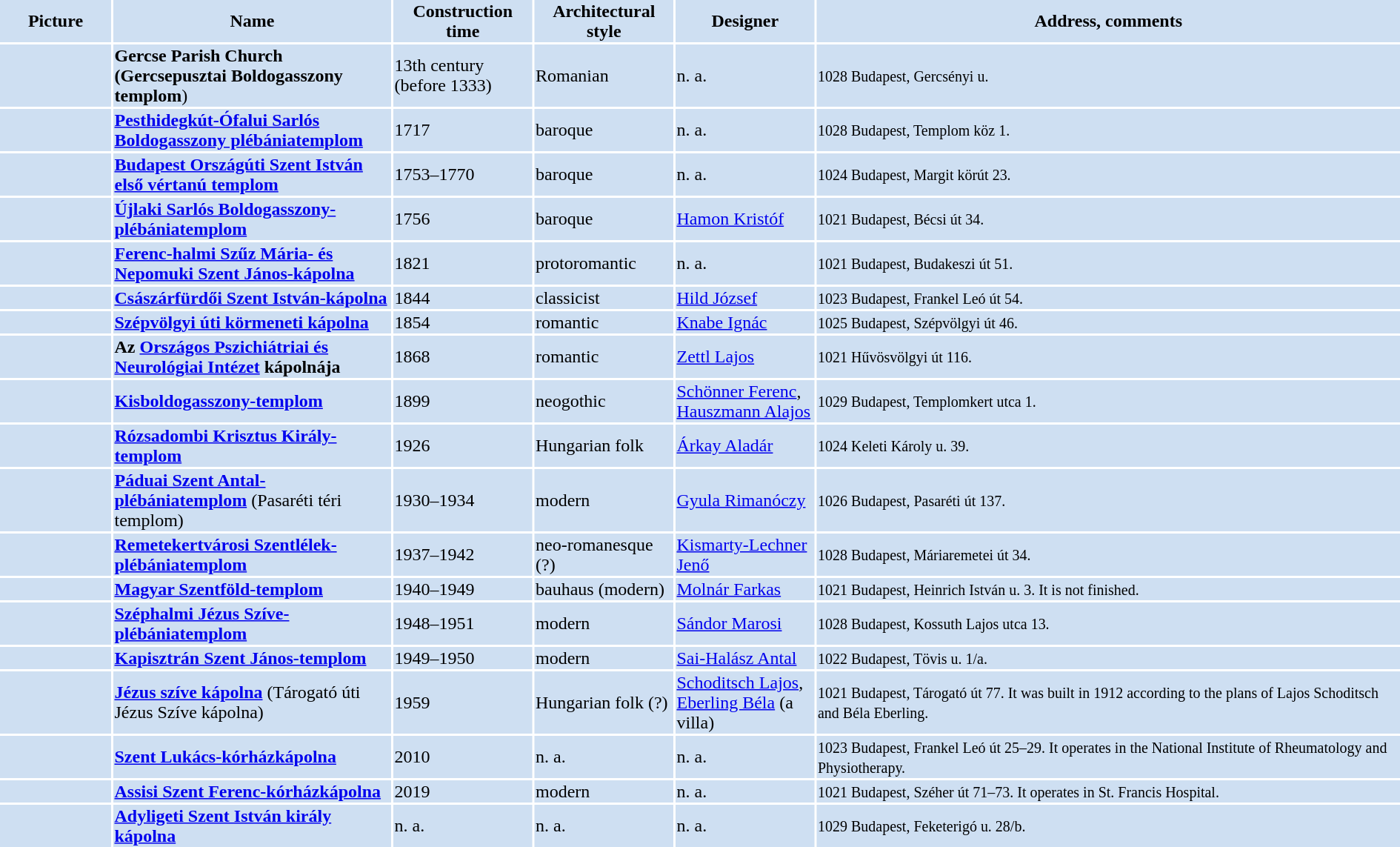<table width="100%">
<tr>
<th bgcolor="#CEDFF2" width="8%">Picture</th>
<th bgcolor="#CEDFF2" width="20%">Name</th>
<th bgcolor="#CEDFF2" width="10%">Construction time</th>
<th bgcolor="#CEDFF2" width="10%">Architectural style</th>
<th bgcolor="#CEDFF2" width="10%">Designer</th>
<th bgcolor="#CEDFF2" width="42%">Address, comments</th>
</tr>
<tr>
<td bgcolor="#CEDFF2"></td>
<td bgcolor="#CEDFF2"><strong> Gercse Parish Church (Gercsepusztai Boldogasszony templom</strong>)</td>
<td bgcolor="#CEDFF2">13th century (before 1333)</td>
<td bgcolor="#CEDFF2">Romanian</td>
<td bgcolor="#CEDFF2">n. a.</td>
<td bgcolor="#CEDFF2"><small>1028 Budapest, Gercsényi u.</small></td>
</tr>
<tr>
<td bgcolor="#CEDFF2"></td>
<td bgcolor="#CEDFF2"><strong><a href='#'>Pesthidegkút-Ófalui Sarlós Boldogasszony plébániatemplom</a></strong></td>
<td bgcolor="#CEDFF2">1717</td>
<td bgcolor="#CEDFF2">baroque</td>
<td bgcolor="#CEDFF2">n. a.</td>
<td bgcolor="#CEDFF2"><small>1028 Budapest, Templom köz 1.</small></td>
</tr>
<tr>
<td bgcolor="#CEDFF2"></td>
<td bgcolor="#CEDFF2"><strong><a href='#'>Budapest Országúti Szent István első vértanú templom</a></strong></td>
<td bgcolor="#CEDFF2">1753–1770</td>
<td bgcolor="#CEDFF2">baroque</td>
<td bgcolor="#CEDFF2">n. a.</td>
<td bgcolor="#CEDFF2"><small>1024 Budapest, Margit körút 23.</small></td>
</tr>
<tr>
<td bgcolor="#CEDFF2"></td>
<td bgcolor="#CEDFF2"><strong><a href='#'>Újlaki Sarlós Boldogasszony-plébániatemplom</a></strong></td>
<td bgcolor="#CEDFF2">1756</td>
<td bgcolor="#CEDFF2">baroque</td>
<td bgcolor="#CEDFF2"><a href='#'>Hamon Kristóf</a></td>
<td bgcolor="#CEDFF2"><small>1021 Budapest, Bécsi út 34.</small></td>
</tr>
<tr>
<td bgcolor="#CEDFF2"></td>
<td bgcolor="#CEDFF2"><strong><a href='#'>Ferenc-halmi Szűz Mária- és Nepomuki Szent János-kápolna</a></strong></td>
<td bgcolor="#CEDFF2">1821</td>
<td bgcolor="#CEDFF2">protoromantic</td>
<td bgcolor="#CEDFF2">n. a.</td>
<td bgcolor="#CEDFF2"><small>1021 Budapest, Budakeszi út 51.</small></td>
</tr>
<tr>
<td bgcolor="#CEDFF2"></td>
<td bgcolor="#CEDFF2"><strong><a href='#'>Császárfürdői Szent István-kápolna</a></strong></td>
<td bgcolor="#CEDFF2">1844</td>
<td bgcolor="#CEDFF2">classicist</td>
<td bgcolor="#CEDFF2"><a href='#'>Hild József</a></td>
<td bgcolor="#CEDFF2"><small>1023 Budapest, Frankel Leó út 54.</small></td>
</tr>
<tr>
<td bgcolor="#CEDFF2"></td>
<td bgcolor="#CEDFF2"><strong><a href='#'>Szépvölgyi úti körmeneti kápolna</a></strong></td>
<td bgcolor="#CEDFF2">1854</td>
<td bgcolor="#CEDFF2">romantic</td>
<td bgcolor="#CEDFF2"><a href='#'>Knabe Ignác</a></td>
<td bgcolor="#CEDFF2"><small>1025 Budapest, Szépvölgyi út 46.</small></td>
</tr>
<tr>
<td bgcolor="#CEDFF2"></td>
<td bgcolor="#CEDFF2"><strong>Az <a href='#'>Országos Pszichiátriai és Neurológiai Intézet</a> kápolnája</strong></td>
<td bgcolor="#CEDFF2">1868</td>
<td bgcolor="#CEDFF2">romantic</td>
<td bgcolor="#CEDFF2"><a href='#'>Zettl Lajos</a></td>
<td bgcolor="#CEDFF2"><small>1021 Hűvösvölgyi út 116.</small></td>
</tr>
<tr>
<td bgcolor="#CEDFF2"></td>
<td bgcolor="#CEDFF2"><strong><a href='#'>Kisboldogasszony-templom</a></strong></td>
<td bgcolor="#CEDFF2">1899</td>
<td bgcolor="#CEDFF2">neogothic</td>
<td bgcolor="#CEDFF2"><a href='#'>Schönner Ferenc</a>, <a href='#'>Hauszmann Alajos</a></td>
<td bgcolor="#CEDFF2"><small>1029 Budapest, Templomkert utca 1.</small></td>
</tr>
<tr>
<td bgcolor="#CEDFF2"></td>
<td bgcolor="#CEDFF2"><strong><a href='#'>Rózsadombi Krisztus Király-templom</a></strong></td>
<td bgcolor="#CEDFF2">1926</td>
<td bgcolor="#CEDFF2">Hungarian folk</td>
<td bgcolor="#CEDFF2"><a href='#'>Árkay Aladár</a></td>
<td bgcolor="#CEDFF2"><small>1024 Keleti Károly u. 39.</small></td>
</tr>
<tr>
<td bgcolor="#CEDFF2"></td>
<td bgcolor="#CEDFF2"><strong><a href='#'>Páduai Szent Antal-plébániatemplom</a></strong> (Pasaréti téri templom)</td>
<td bgcolor="#CEDFF2">1930–1934</td>
<td bgcolor="#CEDFF2">modern</td>
<td bgcolor="#CEDFF2"><a href='#'>Gyula Rimanóczy</a></td>
<td bgcolor="#CEDFF2"><small>1026 Budapest, Pasaréti út 137.</small></td>
</tr>
<tr>
<td bgcolor="#CEDFF2"></td>
<td bgcolor="#CEDFF2"><strong><a href='#'>Remetekertvárosi Szentlélek-plébániatemplom</a></strong></td>
<td bgcolor="#CEDFF2">1937–1942</td>
<td bgcolor="#CEDFF2">neo-romanesque (?)</td>
<td bgcolor="#CEDFF2"><a href='#'>Kismarty-Lechner Jenő</a></td>
<td bgcolor="#CEDFF2"><small>1028 Budapest, Máriaremetei út 34.</small></td>
</tr>
<tr>
<td bgcolor="#CEDFF2"></td>
<td bgcolor="#CEDFF2"><strong><a href='#'>Magyar Szentföld-templom</a></strong></td>
<td bgcolor="#CEDFF2">1940–1949</td>
<td bgcolor="#CEDFF2">bauhaus (modern)</td>
<td bgcolor="#CEDFF2"><a href='#'>Molnár Farkas</a></td>
<td bgcolor="#CEDFF2"><small>1021 Budapest, Heinrich István u. 3. It is not finished.</small></td>
</tr>
<tr>
<td bgcolor="#CEDFF2"></td>
<td bgcolor="#CEDFF2"><strong><a href='#'>Széphalmi Jézus Szíve-plébániatemplom</a></strong></td>
<td bgcolor="#CEDFF2">1948–1951</td>
<td bgcolor="#CEDFF2">modern</td>
<td bgcolor="#CEDFF2"><a href='#'>Sándor Marosi</a></td>
<td bgcolor="#CEDFF2"><small>1028 Budapest, Kossuth Lajos utca 13.</small></td>
</tr>
<tr>
<td bgcolor="#CEDFF2"></td>
<td bgcolor="#CEDFF2"><strong><a href='#'>Kapisztrán Szent János-templom</a></strong></td>
<td bgcolor="#CEDFF2">1949–1950</td>
<td bgcolor="#CEDFF2">modern</td>
<td bgcolor="#CEDFF2"><a href='#'>Sai-Halász Antal</a></td>
<td bgcolor="#CEDFF2"><small>1022 Budapest, Tövis u. 1/a.</small></td>
</tr>
<tr>
<td bgcolor="#CEDFF2"></td>
<td bgcolor="#CEDFF2"><strong><a href='#'>Jézus szíve kápolna</a></strong> (Tárogató úti Jézus Szíve kápolna)</td>
<td bgcolor="#CEDFF2">1959</td>
<td bgcolor="#CEDFF2">Hungarian folk (?)</td>
<td bgcolor="#CEDFF2"><a href='#'>Schoditsch Lajos</a>, <a href='#'>Eberling Béla</a> (a villa)</td>
<td bgcolor="#CEDFF2"><small>1021 Budapest, Tárogató út 77. It was built in 1912 according to the plans of Lajos Schoditsch and Béla Eberling.</small></td>
</tr>
<tr>
<td bgcolor="#CEDFF2"></td>
<td bgcolor="#CEDFF2"><strong><a href='#'>Szent Lukács-kórházkápolna</a></strong></td>
<td bgcolor="#CEDFF2">2010</td>
<td bgcolor="#CEDFF2">n. a.</td>
<td bgcolor="#CEDFF2">n. a.</td>
<td bgcolor="#CEDFF2"><small>1023 Budapest, Frankel Leó út 25–29. It operates in the National Institute of Rheumatology and Physiotherapy.</small></td>
</tr>
<tr>
<td bgcolor="#CEDFF2"></td>
<td bgcolor="#CEDFF2"><strong><a href='#'>Assisi Szent Ferenc-kórházkápolna</a></strong></td>
<td bgcolor="#CEDFF2">2019</td>
<td bgcolor="#CEDFF2">modern</td>
<td bgcolor="#CEDFF2">n. a.</td>
<td bgcolor="#CEDFF2"><small>1021 Budapest, Széher út 71–73. It operates in St. Francis Hospital.</small></td>
</tr>
<tr>
<td bgcolor="#CEDFF2"></td>
<td bgcolor="#CEDFF2"><strong><a href='#'>Adyligeti Szent István király kápolna</a></strong></td>
<td bgcolor="#CEDFF2">n. a.</td>
<td bgcolor="#CEDFF2">n. a.</td>
<td bgcolor="#CEDFF2">n. a.</td>
<td bgcolor="#CEDFF2"><small>1029 Budapest, Feketerigó u. 28/b.</small></td>
</tr>
</table>
